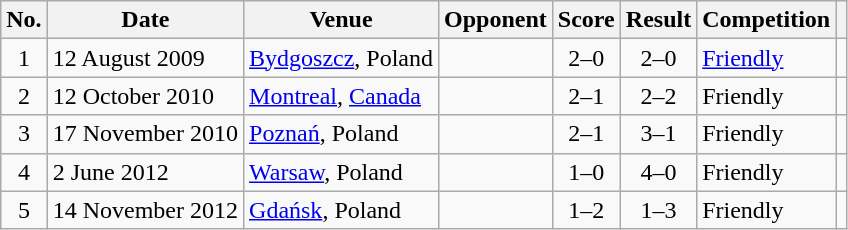<table class="wikitable sortable">
<tr>
<th scope="col">No.</th>
<th scope="col">Date</th>
<th scope="col">Venue</th>
<th scope="col">Opponent</th>
<th scope="col">Score</th>
<th scope="col">Result</th>
<th scope="col">Competition</th>
<th scope="col" class="unsortable"></th>
</tr>
<tr>
<td align="center">1</td>
<td>12 August 2009</td>
<td><a href='#'>Bydgoszcz</a>, Poland</td>
<td></td>
<td align="center">2–0</td>
<td align="center">2–0</td>
<td><a href='#'>Friendly</a></td>
<td></td>
</tr>
<tr>
<td align="center">2</td>
<td>12 October 2010</td>
<td><a href='#'>Montreal</a>, <a href='#'>Canada</a></td>
<td></td>
<td align="center">2–1</td>
<td align="center">2–2</td>
<td>Friendly</td>
<td></td>
</tr>
<tr>
<td align="center">3</td>
<td>17 November 2010</td>
<td><a href='#'>Poznań</a>, Poland</td>
<td></td>
<td align="center">2–1</td>
<td align="center">3–1</td>
<td>Friendly</td>
<td></td>
</tr>
<tr>
<td align="center">4</td>
<td>2 June 2012</td>
<td><a href='#'>Warsaw</a>, Poland</td>
<td></td>
<td align="center">1–0</td>
<td align="center">4–0</td>
<td>Friendly</td>
<td></td>
</tr>
<tr>
<td align="center">5</td>
<td>14 November 2012</td>
<td><a href='#'>Gdańsk</a>, Poland</td>
<td></td>
<td align="center">1–2</td>
<td align="center">1–3</td>
<td>Friendly</td>
<td></td>
</tr>
</table>
